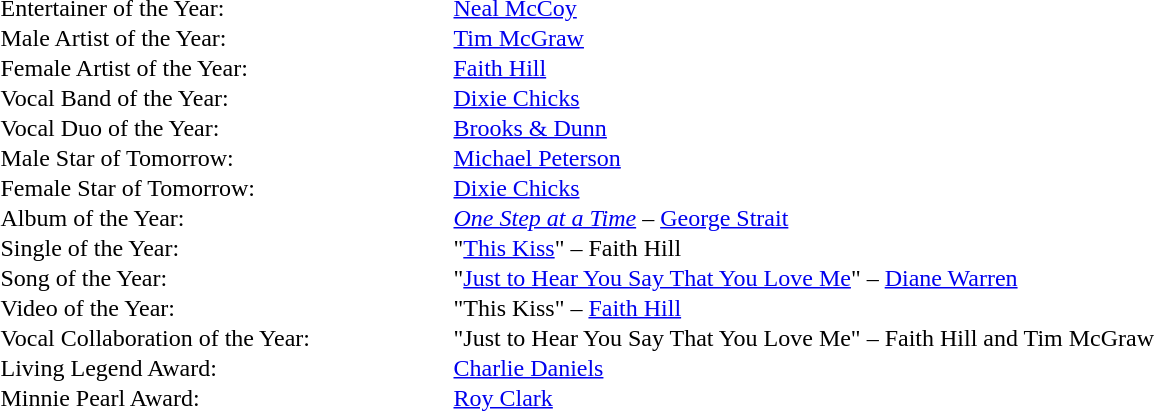<table cellspacing="0" border="0" cellpadding="1">
<tr>
<td style="width:300px;">Entertainer of the Year:</td>
<td><a href='#'>Neal McCoy</a></td>
</tr>
<tr>
<td>Male Artist of the Year:</td>
<td><a href='#'>Tim McGraw</a></td>
</tr>
<tr>
<td>Female Artist of the Year:</td>
<td><a href='#'>Faith Hill</a></td>
</tr>
<tr>
<td>Vocal Band of the Year:</td>
<td><a href='#'>Dixie Chicks</a></td>
</tr>
<tr>
<td>Vocal Duo of the Year:</td>
<td><a href='#'>Brooks & Dunn</a></td>
</tr>
<tr>
<td>Male Star of Tomorrow:</td>
<td><a href='#'>Michael Peterson</a></td>
</tr>
<tr>
<td>Female Star of Tomorrow:</td>
<td><a href='#'>Dixie Chicks</a></td>
</tr>
<tr>
<td>Album of the Year:</td>
<td><em><a href='#'>One Step at a Time</a></em> – <a href='#'>George Strait</a></td>
</tr>
<tr>
<td>Single of the Year:</td>
<td>"<a href='#'>This Kiss</a>" – Faith Hill</td>
</tr>
<tr>
<td>Song of the Year:</td>
<td>"<a href='#'>Just to Hear You Say That You Love Me</a>" – <a href='#'>Diane Warren</a></td>
</tr>
<tr>
<td>Video of the Year:</td>
<td>"This Kiss" – <a href='#'>Faith Hill</a></td>
</tr>
<tr>
<td>Vocal Collaboration of the Year:</td>
<td>"Just to Hear You Say That You Love Me" – Faith Hill and Tim McGraw</td>
</tr>
<tr>
<td>Living Legend Award:</td>
<td><a href='#'>Charlie Daniels</a></td>
</tr>
<tr>
<td>Minnie Pearl Award:</td>
<td><a href='#'>Roy Clark</a></td>
</tr>
<tr>
</tr>
</table>
